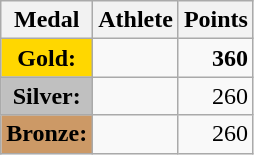<table class="wikitable">
<tr>
<th>Medal</th>
<th>Athlete</th>
<th>Points</th>
</tr>
<tr>
<td style="text-align:center;background-color:gold;"><strong>Gold:</strong></td>
<td><strong></strong></td>
<td align="right"><strong>360</strong></td>
</tr>
<tr>
<td style="text-align:center;background-color:silver;"><strong>Silver:</strong></td>
<td></td>
<td align="right">260</td>
</tr>
<tr>
<td style="text-align:center;background-color:#CC9966;"><strong>Bronze:</strong></td>
<td></td>
<td align="right">260</td>
</tr>
</table>
